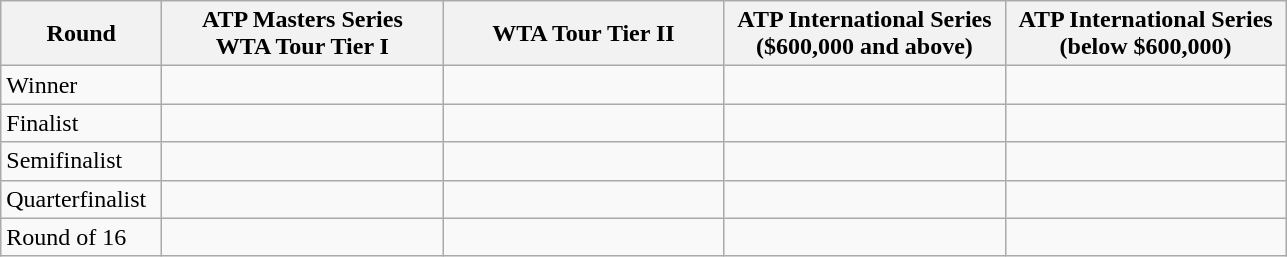<table class="wikitable">
<tr>
<th width=100>Round</th>
<th width=180>ATP Masters Series<br> WTA Tour Tier I</th>
<th width=180>WTA Tour Tier II</th>
<th width=180>ATP International Series <br> ($600,000 and above)</th>
<th width=180>ATP International Series <br> (below $600,000)</th>
</tr>
<tr>
<td>Winner</td>
<td></td>
<td></td>
<td></td>
<td></td>
</tr>
<tr>
<td>Finalist</td>
<td></td>
<td></td>
<td></td>
<td></td>
</tr>
<tr>
<td>Semifinalist</td>
<td></td>
<td></td>
<td></td>
<td></td>
</tr>
<tr>
<td>Quarterfinalist</td>
<td></td>
<td></td>
<td></td>
<td></td>
</tr>
<tr>
<td>Round of 16</td>
<td></td>
<td></td>
<td></td>
<td></td>
</tr>
</table>
